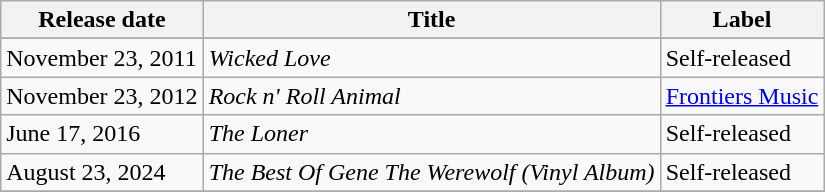<table class="wikitable">
<tr>
<th><strong>Release date</strong></th>
<th><strong>Title</strong></th>
<th><strong>Label</strong></th>
</tr>
<tr>
</tr>
<tr>
<td>November 23, 2011</td>
<td><em>Wicked Love</em></td>
<td>Self-released</td>
</tr>
<tr>
<td>November 23, 2012</td>
<td><em>Rock n' Roll Animal</em></td>
<td><a href='#'>Frontiers Music</a></td>
</tr>
<tr>
<td>June 17, 2016</td>
<td><em>The Loner</em></td>
<td>Self-released</td>
</tr>
<tr>
<td>August 23, 2024</td>
<td><em>The Best Of Gene The Werewolf (Vinyl Album)</em></td>
<td>Self-released</td>
</tr>
<tr>
</tr>
</table>
